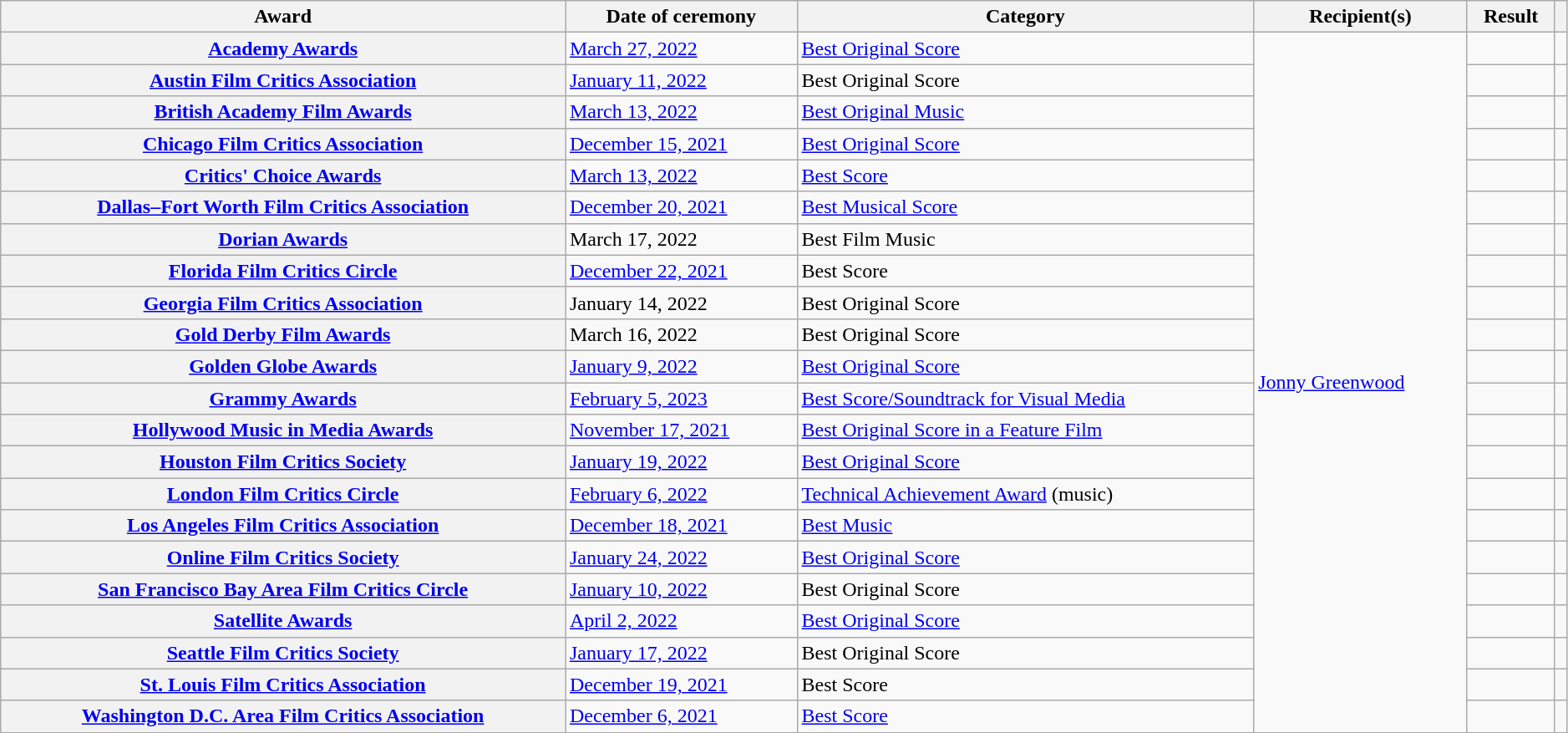<table class="wikitable plainrowheaders sortable" style="width:99%;">
<tr>
<th scope="col">Award</th>
<th scope="col">Date of ceremony</th>
<th scope="col">Category</th>
<th scope="col">Recipient(s)</th>
<th scope="col">Result</th>
<th scope="col" class="unsortable"></th>
</tr>
<tr>
<th scope="row"><a href='#'>Academy Awards</a></th>
<td><a href='#'>March 27, 2022</a></td>
<td><a href='#'>Best Original Score</a></td>
<td rowspan="22"><a href='#'>Jonny Greenwood</a></td>
<td></td>
<td></td>
</tr>
<tr>
<th scope="row"><a href='#'>Austin Film Critics Association</a></th>
<td><a href='#'>January 11, 2022</a></td>
<td>Best Original Score</td>
<td></td>
<td></td>
</tr>
<tr>
<th scope="row"><a href='#'>British Academy Film Awards</a></th>
<td><a href='#'>March 13, 2022</a></td>
<td><a href='#'>Best Original Music</a></td>
<td></td>
<td></td>
</tr>
<tr>
<th scope="row"><a href='#'>Chicago Film Critics Association</a></th>
<td><a href='#'>December 15, 2021</a></td>
<td><a href='#'>Best Original Score</a></td>
<td></td>
<td></td>
</tr>
<tr>
<th scope="row"><a href='#'>Critics' Choice Awards</a></th>
<td><a href='#'>March 13, 2022</a></td>
<td><a href='#'>Best Score</a></td>
<td></td>
<td></td>
</tr>
<tr>
<th scope="row"><a href='#'>Dallas–Fort Worth Film Critics Association</a></th>
<td><a href='#'>December 20, 2021</a></td>
<td><a href='#'>Best Musical Score</a></td>
<td></td>
<td></td>
</tr>
<tr>
<th scope="row"><a href='#'>Dorian Awards</a></th>
<td>March 17, 2022</td>
<td>Best Film Music</td>
<td></td>
<td></td>
</tr>
<tr>
<th scope="row"><a href='#'>Florida Film Critics Circle</a></th>
<td><a href='#'>December 22, 2021</a></td>
<td>Best Score</td>
<td></td>
<td></td>
</tr>
<tr>
<th scope="row"><a href='#'>Georgia Film Critics Association</a></th>
<td>January 14, 2022</td>
<td>Best Original Score</td>
<td></td>
<td></td>
</tr>
<tr>
<th scope="row"><a href='#'>Gold Derby Film Awards</a></th>
<td>March 16, 2022</td>
<td>Best Original Score</td>
<td></td>
<td></td>
</tr>
<tr>
<th scope="row"><a href='#'>Golden Globe Awards</a></th>
<td><a href='#'>January 9, 2022</a></td>
<td><a href='#'>Best Original Score</a></td>
<td></td>
<td></td>
</tr>
<tr>
<th scope="row"><a href='#'>Grammy Awards</a></th>
<td><a href='#'>February 5, 2023</a></td>
<td><a href='#'>Best Score/Soundtrack for Visual Media</a></td>
<td></td>
<td></td>
</tr>
<tr>
<th scope="row"><a href='#'>Hollywood Music in Media Awards</a></th>
<td><a href='#'>November 17, 2021</a></td>
<td><a href='#'>Best Original Score in a Feature Film</a></td>
<td></td>
<td></td>
</tr>
<tr>
<th scope="row"><a href='#'>Houston Film Critics Society</a></th>
<td><a href='#'>January 19, 2022</a></td>
<td><a href='#'>Best Original Score</a></td>
<td></td>
<td></td>
</tr>
<tr>
<th scope="row"><a href='#'>London Film Critics Circle</a></th>
<td><a href='#'>February 6, 2022</a></td>
<td><a href='#'>Technical Achievement Award</a> (music)</td>
<td></td>
<td></td>
</tr>
<tr>
<th scope="row"><a href='#'>Los Angeles Film Critics Association</a></th>
<td><a href='#'>December 18, 2021</a></td>
<td><a href='#'>Best Music</a></td>
<td></td>
<td></td>
</tr>
<tr>
<th scope="row"><a href='#'>Online Film Critics Society</a></th>
<td><a href='#'>January 24, 2022</a></td>
<td><a href='#'>Best Original Score</a></td>
<td></td>
<td></td>
</tr>
<tr>
<th scope="row"><a href='#'>San Francisco Bay Area Film Critics Circle</a></th>
<td><a href='#'>January 10, 2022</a></td>
<td>Best Original Score</td>
<td></td>
<td></td>
</tr>
<tr>
<th scope="row"><a href='#'>Satellite Awards</a></th>
<td><a href='#'>April 2, 2022</a></td>
<td><a href='#'>Best Original Score</a></td>
<td></td>
<td></td>
</tr>
<tr>
<th scope="row"><a href='#'>Seattle Film Critics Society</a></th>
<td><a href='#'>January 17, 2022</a></td>
<td>Best Original Score</td>
<td></td>
<td></td>
</tr>
<tr>
<th scope="row"><a href='#'>St. Louis Film Critics Association</a></th>
<td><a href='#'>December 19, 2021</a></td>
<td>Best Score</td>
<td></td>
<td></td>
</tr>
<tr>
<th scope="row"><a href='#'>Washington D.C. Area Film Critics Association</a></th>
<td><a href='#'>December 6, 2021</a></td>
<td><a href='#'>Best Score</a></td>
<td></td>
<td></td>
</tr>
</table>
